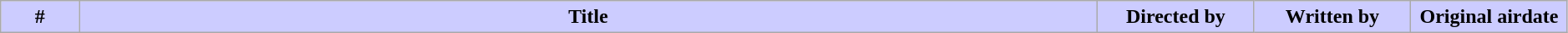<table class="wikitable" width=99%>
<tr>
<th style="background: #CCF" width="5%">#</th>
<th style="background: #CCF">Title</th>
<th style="background: #CCF" width="10%">Directed by</th>
<th style="background: #CCF" width="10%">Written by</th>
<th style="background: #CCF" width="10%">Original airdate<br>
























</th>
</tr>
</table>
